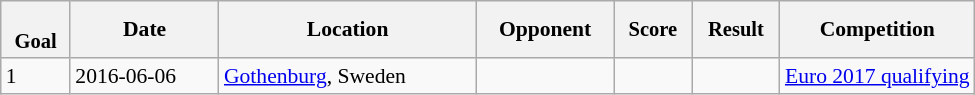<table class="wikitable collapsible sortable" style="font-size:90%">
<tr>
<th data-sort-type="number" style="font-size:95%;"><br>Goal</th>
<th>Date</th>
<th>Location</th>
<th>Opponent</th>
<th data-sort-type="number" style="font-size:95%;">Score</th>
<th data-sort-type="number" style="font-size:95%;">Result</th>
<th width="20%">Competition</th>
</tr>
<tr>
<td>1</td>
<td>2016-06-06</td>
<td><a href='#'>Gothenburg</a>, Sweden</td>
<td></td>
<td></td>
<td></td>
<td><a href='#'>Euro 2017 qualifying</a></td>
</tr>
</table>
